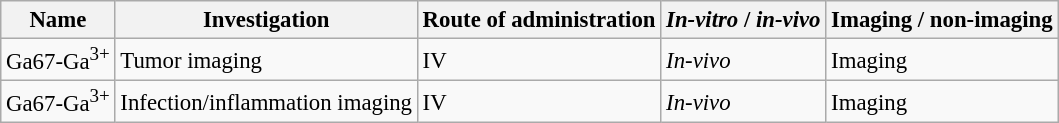<table class="wikitable" style="font-size:95%">
<tr>
<th>Name</th>
<th>Investigation</th>
<th>Route of administration</th>
<th><em>In-vitro</em> / <em>in-vivo</em></th>
<th>Imaging / non-imaging</th>
</tr>
<tr>
<td>Ga67-Ga<sup>3+</sup></td>
<td>Tumor imaging</td>
<td>IV</td>
<td><em>In-vivo</em></td>
<td>Imaging</td>
</tr>
<tr>
<td>Ga67-Ga<sup>3+</sup></td>
<td>Infection/inflammation imaging</td>
<td>IV</td>
<td><em>In-vivo</em></td>
<td>Imaging</td>
</tr>
</table>
